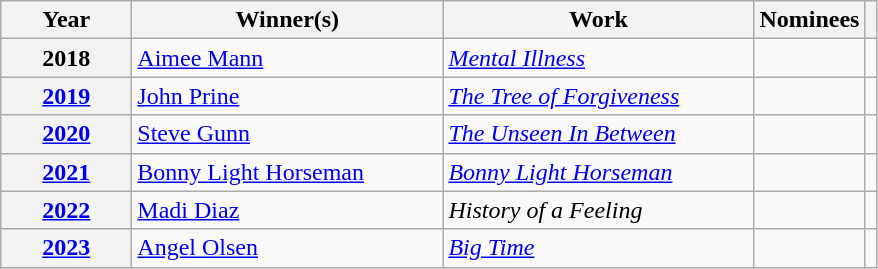<table class="wikitable sortable">
<tr>
<th scope="col" style="width:5em;">Year</th>
<th scope="col" style="width:200px;">Winner(s)</th>
<th scope="col" style="width:200px;">Work</th>
<th scope="col" class="unsortable">Nominees</th>
<th scope="col" class="unsortable"></th>
</tr>
<tr>
<th scope="row">2018</th>
<td><a href='#'>Aimee Mann</a></td>
<td><em><a href='#'>Mental Illness</a></em></td>
<td></td>
<td align="center"></td>
</tr>
<tr>
<th scope="row"><a href='#'>2019</a></th>
<td><a href='#'>John Prine</a></td>
<td><em><a href='#'>The Tree of Forgiveness</a></em></td>
<td></td>
<td align="center"></td>
</tr>
<tr>
<th scope="row"><a href='#'>2020</a></th>
<td><a href='#'>Steve Gunn</a></td>
<td><em><a href='#'>The Unseen In Between</a></em></td>
<td></td>
<td align="center"></td>
</tr>
<tr>
<th scope="row"><a href='#'>2021</a></th>
<td><a href='#'>Bonny Light Horseman</a></td>
<td><em><a href='#'>Bonny Light Horseman</a></em></td>
<td></td>
<td align="center"></td>
</tr>
<tr>
<th scope="row"><a href='#'>2022</a></th>
<td><a href='#'>Madi Diaz</a></td>
<td><em>History of a Feeling</em></td>
<td></td>
<td align="center"></td>
</tr>
<tr>
<th scope="row"><a href='#'>2023</a></th>
<td><a href='#'>Angel Olsen</a></td>
<td><em><a href='#'>Big Time</a></em></td>
<td></td>
<td align="center"></td>
</tr>
</table>
